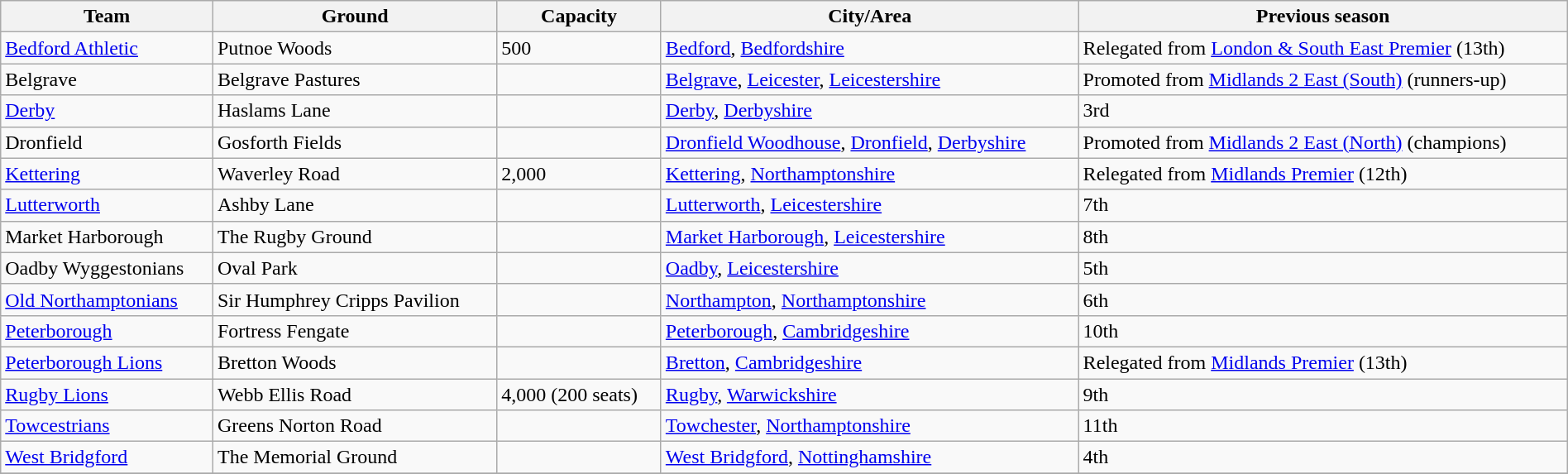<table class="wikitable sortable" width=100%>
<tr>
<th>Team</th>
<th>Ground</th>
<th>Capacity</th>
<th>City/Area</th>
<th>Previous season</th>
</tr>
<tr>
<td><a href='#'>Bedford Athletic</a></td>
<td>Putnoe Woods</td>
<td>500</td>
<td><a href='#'>Bedford</a>, <a href='#'>Bedfordshire</a></td>
<td>Relegated from <a href='#'>London & South East Premier</a> (13th)</td>
</tr>
<tr>
<td>Belgrave</td>
<td>Belgrave Pastures</td>
<td></td>
<td><a href='#'>Belgrave</a>, <a href='#'>Leicester</a>, <a href='#'>Leicestershire</a></td>
<td>Promoted from <a href='#'>Midlands 2 East (South)</a> (runners-up)</td>
</tr>
<tr>
<td><a href='#'>Derby</a></td>
<td>Haslams Lane</td>
<td></td>
<td><a href='#'>Derby</a>, <a href='#'>Derbyshire</a></td>
<td>3rd</td>
</tr>
<tr>
<td>Dronfield</td>
<td>Gosforth Fields</td>
<td></td>
<td><a href='#'>Dronfield Woodhouse</a>, <a href='#'>Dronfield</a>, <a href='#'>Derbyshire</a></td>
<td>Promoted from <a href='#'>Midlands 2 East (North)</a> (champions)</td>
</tr>
<tr>
<td><a href='#'>Kettering</a></td>
<td>Waverley Road</td>
<td>2,000</td>
<td><a href='#'>Kettering</a>, <a href='#'>Northamptonshire</a></td>
<td>Relegated from <a href='#'>Midlands Premier</a> (12th)</td>
</tr>
<tr>
<td><a href='#'>Lutterworth</a></td>
<td>Ashby Lane</td>
<td></td>
<td><a href='#'>Lutterworth</a>, <a href='#'>Leicestershire</a></td>
<td>7th</td>
</tr>
<tr>
<td>Market Harborough</td>
<td>The Rugby Ground</td>
<td></td>
<td><a href='#'>Market Harborough</a>, <a href='#'>Leicestershire</a></td>
<td>8th</td>
</tr>
<tr>
<td>Oadby Wyggestonians</td>
<td>Oval Park</td>
<td></td>
<td><a href='#'>Oadby</a>, <a href='#'>Leicestershire</a></td>
<td>5th</td>
</tr>
<tr>
<td><a href='#'>Old Northamptonians</a></td>
<td>Sir Humphrey Cripps Pavilion</td>
<td></td>
<td><a href='#'>Northampton</a>, <a href='#'>Northamptonshire</a></td>
<td>6th</td>
</tr>
<tr>
<td><a href='#'>Peterborough</a></td>
<td>Fortress Fengate</td>
<td></td>
<td><a href='#'>Peterborough</a>, <a href='#'>Cambridgeshire</a></td>
<td>10th</td>
</tr>
<tr>
<td><a href='#'>Peterborough Lions</a></td>
<td>Bretton Woods</td>
<td></td>
<td><a href='#'>Bretton</a>, <a href='#'>Cambridgeshire</a></td>
<td>Relegated from <a href='#'>Midlands Premier</a> (13th)</td>
</tr>
<tr>
<td><a href='#'>Rugby Lions</a></td>
<td>Webb Ellis Road</td>
<td>4,000 (200 seats)</td>
<td><a href='#'>Rugby</a>, <a href='#'>Warwickshire</a></td>
<td>9th</td>
</tr>
<tr>
<td><a href='#'>Towcestrians</a></td>
<td>Greens Norton Road</td>
<td></td>
<td><a href='#'>Towchester</a>, <a href='#'>Northamptonshire</a></td>
<td>11th</td>
</tr>
<tr>
<td><a href='#'>West Bridgford</a></td>
<td>The Memorial Ground</td>
<td></td>
<td><a href='#'>West Bridgford</a>, <a href='#'>Nottinghamshire</a></td>
<td>4th</td>
</tr>
<tr>
</tr>
</table>
